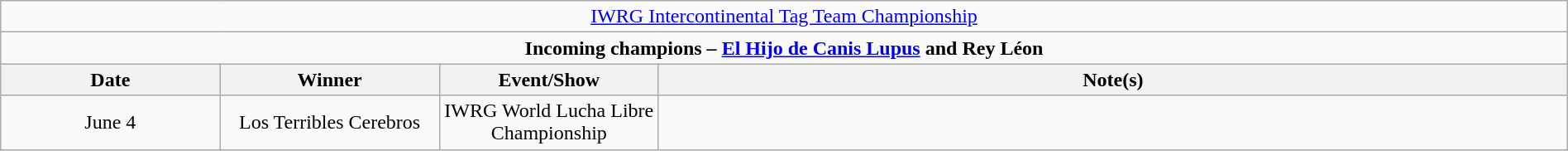<table class="wikitable" style="text-align:center; width:100%;">
<tr>
<td colspan="5" style="text-align: center;"><a href='#'>IWRG Intercontinental Tag Team Championship</a></td>
</tr>
<tr>
<td colspan="5" style="text-align: center;"><strong>Incoming champions – <a href='#'>El Hijo de Canis Lupus</a> and Rey Léon</strong></td>
</tr>
<tr>
<th width=14%>Date</th>
<th width=14%>Winner</th>
<th width=14%>Event/Show</th>
<th width=58%>Note(s)</th>
</tr>
<tr>
<td>June 4</td>
<td>Los Terribles Cerebros<br></td>
<td>IWRG World Lucha Libre Championship</td>
<td></td>
</tr>
</table>
